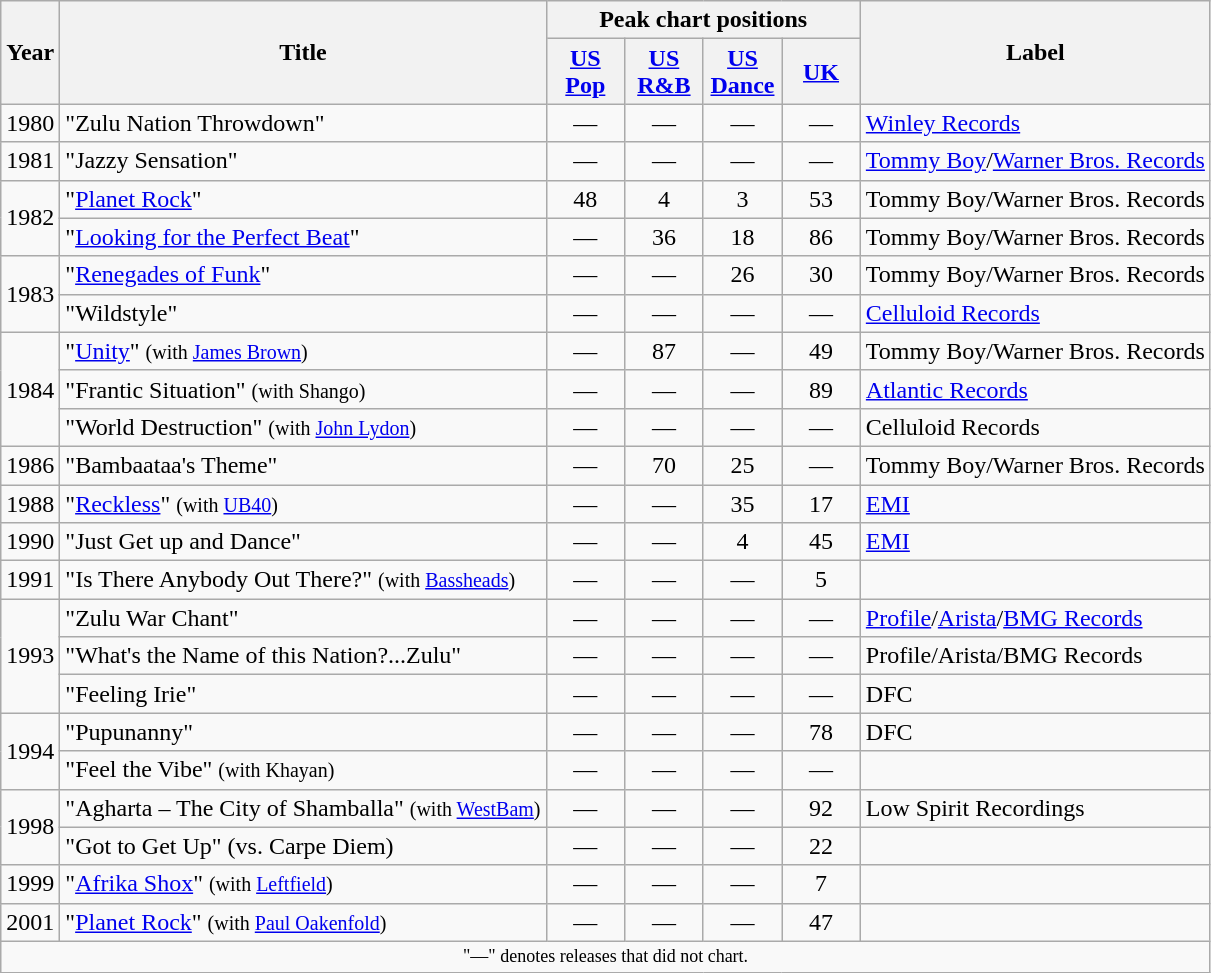<table class="wikitable">
<tr>
<th scope="col" rowspan="2">Year</th>
<th scope="col" rowspan="2">Title</th>
<th scope="col" colspan="4">Peak chart positions</th>
<th scope="col" rowspan="2">Label</th>
</tr>
<tr>
<th style="text-align:center; width:45px;"><a href='#'>US Pop</a><br></th>
<th style="text-align:center; width:45px;"><a href='#'>US R&B</a><br></th>
<th style="text-align:center; width:45px;"><a href='#'>US Dance</a><br></th>
<th style="text-align:center; width:45px;"><a href='#'>UK</a><br></th>
</tr>
<tr>
<td>1980</td>
<td>"Zulu Nation Throwdown"</td>
<td align=center>—</td>
<td align=center>—</td>
<td align=center>—</td>
<td align=center>—</td>
<td><a href='#'>Winley Records</a></td>
</tr>
<tr>
<td>1981</td>
<td>"Jazzy Sensation"</td>
<td align=center>—</td>
<td align=center>—</td>
<td align=center>—</td>
<td align=center>—</td>
<td><a href='#'>Tommy Boy</a>/<a href='#'>Warner Bros. Records</a></td>
</tr>
<tr>
<td rowspan="2">1982</td>
<td>"<a href='#'>Planet Rock</a>"</td>
<td align=center>48</td>
<td align=center>4</td>
<td align=center>3</td>
<td align=center>53</td>
<td>Tommy Boy/Warner Bros. Records</td>
</tr>
<tr>
<td>"<a href='#'>Looking for the Perfect Beat</a>"</td>
<td align=center>—</td>
<td align=center>36</td>
<td align=center>18</td>
<td align=center>86</td>
<td>Tommy Boy/Warner Bros. Records</td>
</tr>
<tr>
<td rowspan="2">1983</td>
<td>"<a href='#'>Renegades of Funk</a>"</td>
<td align=center>—</td>
<td align=center>—</td>
<td align=center>26</td>
<td align=center>30</td>
<td>Tommy Boy/Warner Bros. Records</td>
</tr>
<tr>
<td>"Wildstyle"</td>
<td align=center>—</td>
<td align=center>—</td>
<td align=center>—</td>
<td align=center>—</td>
<td><a href='#'>Celluloid Records</a></td>
</tr>
<tr>
<td rowspan="3">1984</td>
<td>"<a href='#'>Unity</a>" <small>(with <a href='#'>James Brown</a>)</small></td>
<td align=center>—</td>
<td align=center>87</td>
<td align=center>—</td>
<td align=center>49</td>
<td>Tommy Boy/Warner Bros. Records</td>
</tr>
<tr>
<td>"Frantic Situation" <small>(with Shango)</small></td>
<td align=center>—</td>
<td align=center>—</td>
<td align=center>—</td>
<td align=center>89</td>
<td><a href='#'>Atlantic Records</a></td>
</tr>
<tr>
<td>"World Destruction" <small>(with <a href='#'>John Lydon</a>)</small></td>
<td align=center>—</td>
<td align=center>—</td>
<td align=center>—</td>
<td align=center>—</td>
<td>Celluloid Records</td>
</tr>
<tr>
<td>1986</td>
<td>"Bambaataa's Theme"</td>
<td align=center>—</td>
<td align=center>70</td>
<td align=center>25</td>
<td align=center>—</td>
<td>Tommy Boy/Warner Bros. Records</td>
</tr>
<tr>
<td>1988</td>
<td>"<a href='#'>Reckless</a>" <small>(with <a href='#'>UB40</a>)</small></td>
<td align=center>—</td>
<td align=center>—</td>
<td align=center>35</td>
<td align=center>17</td>
<td><a href='#'>EMI</a></td>
</tr>
<tr>
<td>1990</td>
<td>"Just Get up and Dance"</td>
<td align=center>—</td>
<td align=center>—</td>
<td align=center>4</td>
<td align=center>45</td>
<td><a href='#'>EMI</a></td>
</tr>
<tr>
<td>1991</td>
<td>"Is There Anybody Out There?" <small>(with <a href='#'>Bassheads</a>)</small></td>
<td align=center>—</td>
<td align=center>—</td>
<td align=center>—</td>
<td align=center>5</td>
<td></td>
</tr>
<tr>
<td rowspan="3">1993</td>
<td>"Zulu War Chant"</td>
<td align=center>—</td>
<td align=center>—</td>
<td align=center>—</td>
<td align=center>—</td>
<td><a href='#'>Profile</a>/<a href='#'>Arista</a>/<a href='#'>BMG Records</a></td>
</tr>
<tr>
<td>"What's the Name of this Nation?...Zulu"</td>
<td align=center>—</td>
<td align=center>—</td>
<td align=center>—</td>
<td align=center>—</td>
<td>Profile/Arista/BMG Records</td>
</tr>
<tr>
<td>"Feeling Irie"</td>
<td align=center>—</td>
<td align=center>—</td>
<td align=center>—</td>
<td align=center>—</td>
<td>DFC</td>
</tr>
<tr>
<td rowspan="2">1994</td>
<td>"Pupunanny"</td>
<td align=center>—</td>
<td align=center>—</td>
<td align=center>—</td>
<td align=center>78</td>
<td>DFC</td>
</tr>
<tr>
<td>"Feel the Vibe" <small>(with Khayan)</small></td>
<td align=center>—</td>
<td align=center>—</td>
<td align=center>—</td>
<td align=center>—</td>
<td></td>
</tr>
<tr>
<td rowspan="2">1998</td>
<td>"Agharta – The City of Shamballa" <small>(with <a href='#'>WestBam</a>)</small></td>
<td align=center>—</td>
<td align=center>—</td>
<td align=center>—</td>
<td align=center>92</td>
<td>Low Spirit Recordings</td>
</tr>
<tr>
<td>"Got to Get Up" (vs. Carpe Diem)</td>
<td align=center>—</td>
<td align=center>—</td>
<td align=center>—</td>
<td align=center>22</td>
<td></td>
</tr>
<tr>
<td>1999</td>
<td>"<a href='#'>Afrika Shox</a>" <small>(with <a href='#'>Leftfield</a>)</small></td>
<td align=center>—</td>
<td align=center>—</td>
<td align=center>—</td>
<td align=center>7</td>
<td></td>
</tr>
<tr>
<td>2001</td>
<td>"<a href='#'>Planet Rock</a>" <small>(with <a href='#'>Paul Oakenfold</a>)</small></td>
<td align=center>—</td>
<td align=center>—</td>
<td align=center>—</td>
<td align=center>47</td>
</tr>
<tr>
<td colspan="7" style="text-align:center; font-size:9pt;">"—" denotes releases that did not chart.</td>
</tr>
</table>
